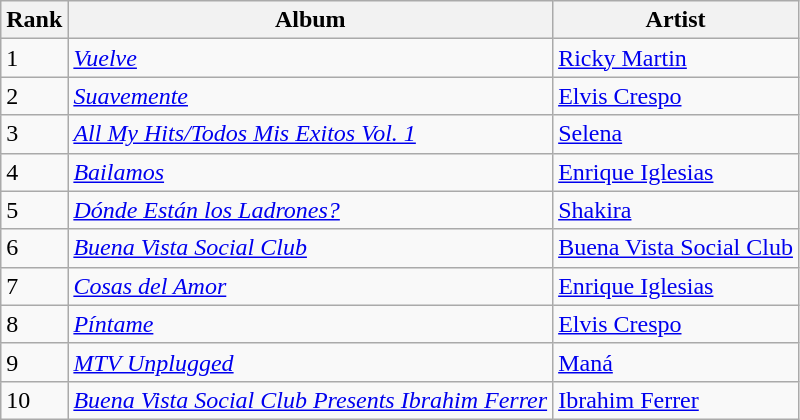<table class="wikitable sortable">
<tr>
<th>Rank</th>
<th>Album</th>
<th>Artist</th>
</tr>
<tr>
<td>1</td>
<td><em><a href='#'>Vuelve</a></em></td>
<td><a href='#'>Ricky Martin</a></td>
</tr>
<tr>
<td>2</td>
<td><em><a href='#'>Suavemente</a></em></td>
<td><a href='#'>Elvis Crespo</a></td>
</tr>
<tr>
<td>3</td>
<td><em><a href='#'>All My Hits/Todos Mis Exitos Vol. 1</a></em></td>
<td><a href='#'>Selena</a></td>
</tr>
<tr>
<td>4</td>
<td><em><a href='#'>Bailamos</a></em></td>
<td><a href='#'>Enrique Iglesias</a></td>
</tr>
<tr>
<td>5</td>
<td><em><a href='#'>Dónde Están los Ladrones?</a></em></td>
<td><a href='#'>Shakira</a></td>
</tr>
<tr>
<td>6</td>
<td><em><a href='#'>Buena Vista Social Club</a></em></td>
<td><a href='#'>Buena Vista Social Club</a></td>
</tr>
<tr>
<td>7</td>
<td><em><a href='#'>Cosas del Amor</a></em></td>
<td><a href='#'>Enrique Iglesias</a></td>
</tr>
<tr>
<td>8</td>
<td><em><a href='#'>Píntame</a></em></td>
<td><a href='#'>Elvis Crespo</a></td>
</tr>
<tr>
<td>9</td>
<td><em><a href='#'>MTV Unplugged</a></em></td>
<td><a href='#'>Maná</a></td>
</tr>
<tr>
<td>10</td>
<td><em><a href='#'>Buena Vista Social Club Presents Ibrahim Ferrer</a></em></td>
<td><a href='#'>Ibrahim Ferrer</a></td>
</tr>
</table>
